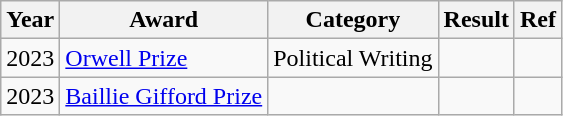<table class="wikitable plainrowheaders">
<tr>
<th>Year</th>
<th>Award</th>
<th>Category</th>
<th>Result</th>
<th>Ref</th>
</tr>
<tr>
<td>2023</td>
<td><a href='#'>Orwell Prize</a></td>
<td>Political Writing</td>
<td></td>
<td></td>
</tr>
<tr>
<td>2023</td>
<td><a href='#'>Baillie Gifford Prize</a></td>
<td></td>
<td></td>
<td></td>
</tr>
</table>
